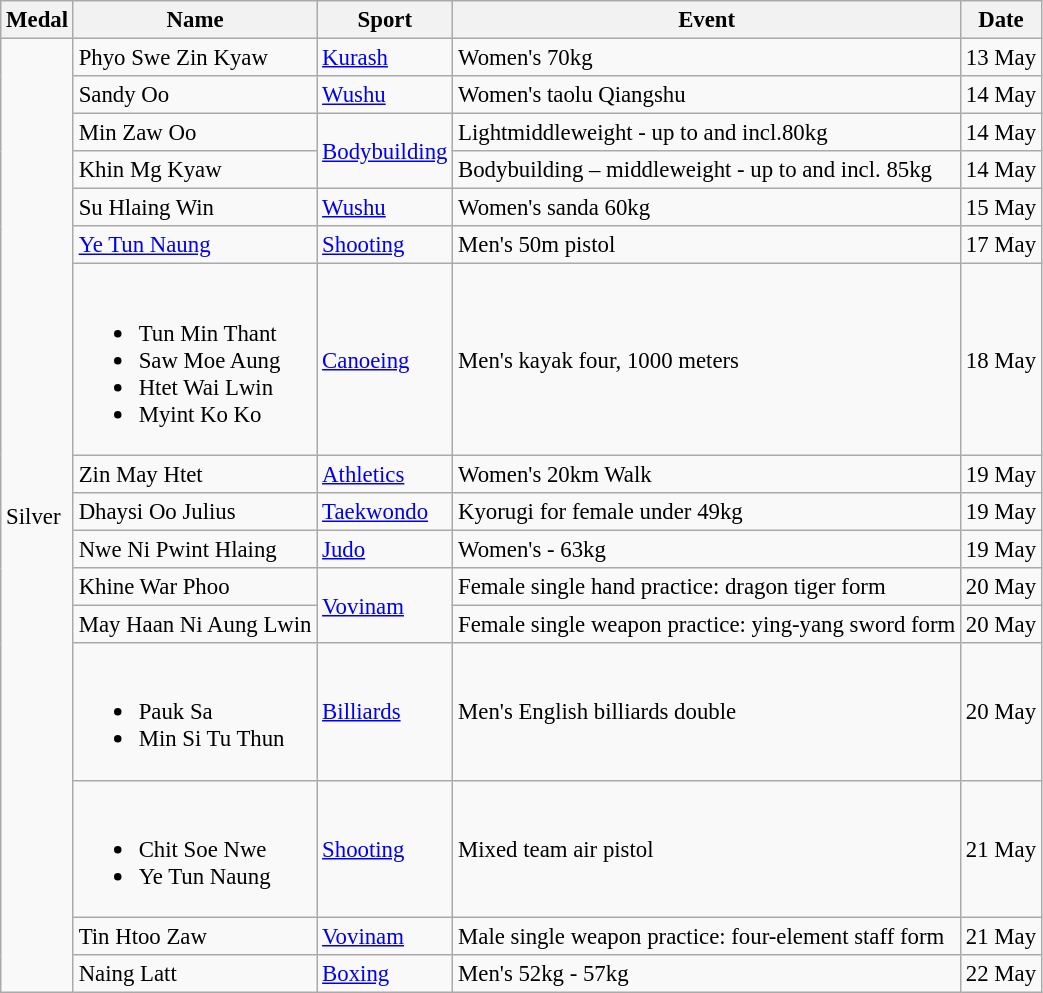<table class="wikitable sortable"  style="font-size:95%">
<tr>
<th>Medal</th>
<th>Name</th>
<th>Sport</th>
<th>Event</th>
<th>Date</th>
</tr>
<tr>
<td rowspan="16">Silver</td>
<td>Phyo Swe Zin Kyaw</td>
<td><a href='#'>Kurash</a></td>
<td>Women's 70kg</td>
<td>13 May</td>
</tr>
<tr>
<td>Sandy Oo</td>
<td><a href='#'>Wushu</a></td>
<td>Women's taolu Qiangshu</td>
<td>14 May</td>
</tr>
<tr>
<td>Min Zaw Oo</td>
<td rowspan="2"><a href='#'>Bodybuilding</a></td>
<td>Lightmiddleweight - up to and incl.80kg</td>
<td>14 May</td>
</tr>
<tr>
<td>Khin Mg Kyaw</td>
<td>Bodybuilding – middleweight - up to and incl. 85kg</td>
<td>14 May</td>
</tr>
<tr>
<td>Su Hlaing Win</td>
<td><a href='#'>Wushu</a></td>
<td>Women's sanda 60kg</td>
<td>15 May</td>
</tr>
<tr>
<td><a href='#'>Ye Tun Naung</a></td>
<td><a href='#'>Shooting</a></td>
<td>Men's 50m pistol</td>
<td>17 May</td>
</tr>
<tr>
<td><br><ul><li>Tun Min Thant</li><li>Saw Moe Aung</li><li>Htet Wai Lwin</li><li>Myint Ko Ko</li></ul></td>
<td><a href='#'>Canoeing</a></td>
<td>Men's kayak four, 1000 meters</td>
<td>18 May</td>
</tr>
<tr>
<td>Zin May Htet</td>
<td><a href='#'>Athletics</a></td>
<td>Women's 20km Walk</td>
<td>19 May</td>
</tr>
<tr>
<td>Dhaysi Oo Julius</td>
<td><a href='#'>Taekwondo</a></td>
<td>Kyorugi for female under 49kg</td>
<td>19 May</td>
</tr>
<tr>
<td>Nwe Ni Pwint Hlaing</td>
<td><a href='#'>Judo</a></td>
<td>Women's - 63kg</td>
<td>19 May</td>
</tr>
<tr>
<td>Khine War Phoo</td>
<td rowspan="2"><a href='#'>Vovinam</a></td>
<td>Female single hand practice: dragon tiger form</td>
<td>20 May</td>
</tr>
<tr>
<td>May Haan Ni Aung Lwin</td>
<td>Female single weapon practice: ying-yang sword form</td>
<td>20 May</td>
</tr>
<tr>
<td><br><ul><li>Pauk Sa</li><li>Min Si Tu Thun</li></ul></td>
<td><a href='#'>Billiards</a></td>
<td>Men's English billiards double</td>
<td>20 May</td>
</tr>
<tr>
<td><br><ul><li>Chit Soe Nwe</li><li>Ye Tun Naung</li></ul></td>
<td><a href='#'>Shooting</a></td>
<td>Mixed team air pistol</td>
<td>21 May</td>
</tr>
<tr>
<td>Tin Htoo Zaw</td>
<td><a href='#'>Vovinam</a></td>
<td>Male single weapon practice: four-element staff form</td>
<td>21 May</td>
</tr>
<tr>
<td>Naing Latt</td>
<td><a href='#'>Boxing</a></td>
<td>Men's 52kg - 57kg</td>
<td>22 May</td>
</tr>
</table>
